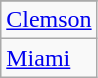<table class="wikitable">
<tr>
</tr>
<tr>
<td><a href='#'>Clemson</a></td>
</tr>
<tr>
<td><a href='#'>Miami</a></td>
</tr>
</table>
